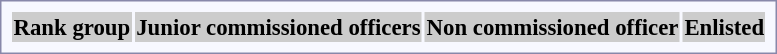<table style="border:1px solid #8888aa; background-color:#f7f8ff; padding:5px; font-size:95%; margin: 0px 12px 12px 0px;">
<tr style="background:#ccc;">
<th>Rank group</th>
<th colspan=10>Junior commissioned officers</th>
<th colspan=12>Non commissioned officer</th>
<th colspan=14>Enlisted<br></th>
</tr>
</table>
